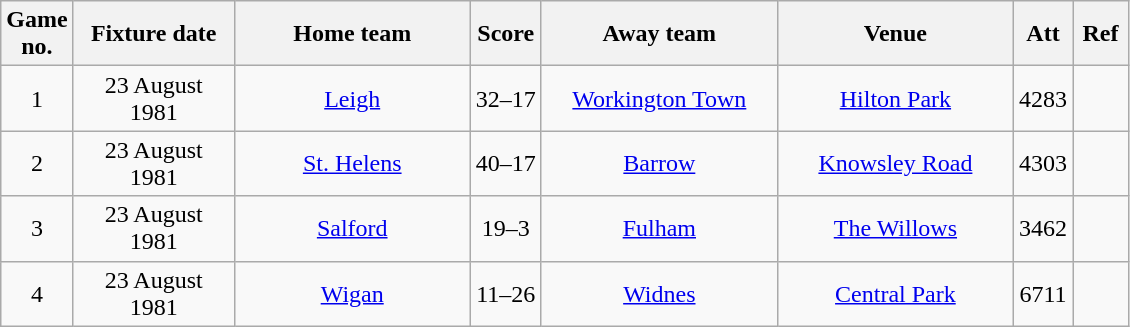<table class="wikitable" style="text-align:center;">
<tr>
<th width=20 abbr="No">Game no.</th>
<th width=100 abbr="Date">Fixture date</th>
<th width=150 abbr="Home Team">Home team</th>
<th width=40 abbr="Score">Score</th>
<th width=150 abbr="Away Team">Away team</th>
<th width=150 abbr="Venue">Venue</th>
<th width=30 abbr="Att">Att</th>
<th width=30 abbr="Ref">Ref</th>
</tr>
<tr>
<td>1</td>
<td>23 August 1981</td>
<td><a href='#'>Leigh</a></td>
<td>32–17</td>
<td><a href='#'>Workington Town</a></td>
<td><a href='#'>Hilton Park</a></td>
<td>4283</td>
<td></td>
</tr>
<tr>
<td>2</td>
<td>23 August 1981</td>
<td><a href='#'>St. Helens</a></td>
<td>40–17</td>
<td><a href='#'>Barrow</a></td>
<td><a href='#'>Knowsley Road</a></td>
<td>4303</td>
<td></td>
</tr>
<tr>
<td>3</td>
<td>23 August 1981</td>
<td><a href='#'>Salford</a></td>
<td>19–3</td>
<td><a href='#'>Fulham</a></td>
<td><a href='#'>The Willows</a></td>
<td>3462</td>
<td></td>
</tr>
<tr>
<td>4</td>
<td>23 August 1981</td>
<td><a href='#'>Wigan</a></td>
<td>11–26</td>
<td><a href='#'>Widnes</a></td>
<td><a href='#'>Central Park</a></td>
<td>6711</td>
<td></td>
</tr>
</table>
